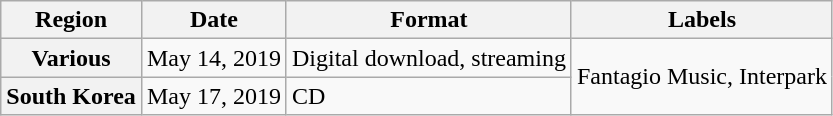<table class="wikitable plainrowheaders">
<tr>
<th>Region</th>
<th>Date</th>
<th>Format</th>
<th>Labels</th>
</tr>
<tr>
<th scope="row">Various</th>
<td>May 14, 2019</td>
<td>Digital download, streaming</td>
<td rowspan="2">Fantagio Music, Interpark</td>
</tr>
<tr>
<th scope="row">South Korea</th>
<td>May 17, 2019</td>
<td>CD</td>
</tr>
</table>
